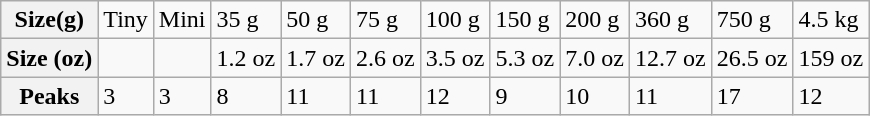<table class="wikitable sortable plainrowheaders">
<tr>
<th>Size(g)</th>
<td>Tiny</td>
<td>Mini</td>
<td>35 g</td>
<td>50 g</td>
<td>75 g</td>
<td>100 g</td>
<td>150 g</td>
<td>200 g</td>
<td>360 g</td>
<td>750 g</td>
<td>4.5 kg</td>
</tr>
<tr>
<th>Size (oz)</th>
<td></td>
<td></td>
<td>1.2 oz</td>
<td>1.7 oz</td>
<td>2.6 oz</td>
<td>3.5 oz</td>
<td>5.3 oz</td>
<td>7.0 oz</td>
<td>12.7 oz</td>
<td>26.5 oz</td>
<td>159 oz</td>
</tr>
<tr>
<th>Peaks</th>
<td>3</td>
<td>3</td>
<td>8</td>
<td>11</td>
<td>11</td>
<td>12</td>
<td>9</td>
<td>10</td>
<td>11</td>
<td>17</td>
<td>12</td>
</tr>
</table>
